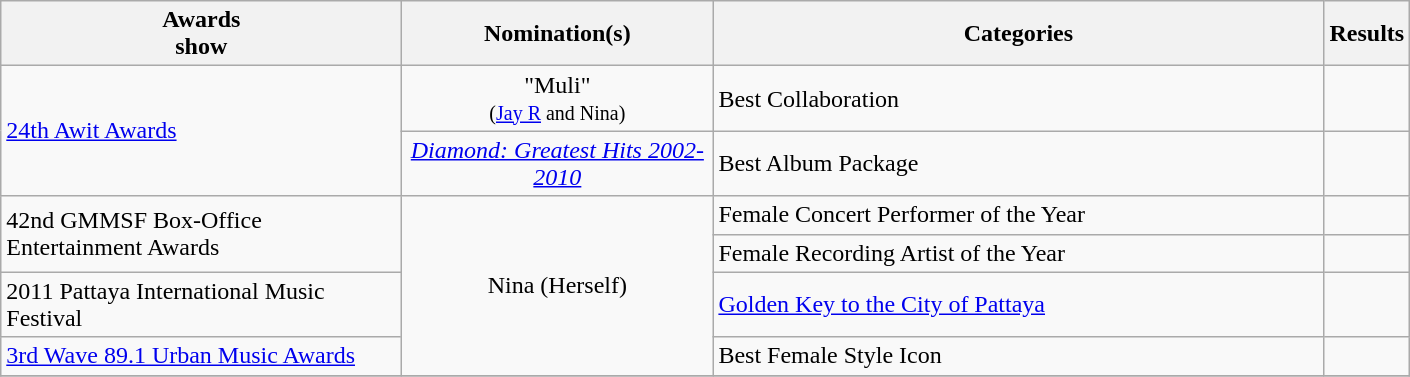<table class="wikitable">
<tr>
<th width="260">Awards<br>show</th>
<th width="200">Nomination(s)</th>
<th width="400">Categories</th>
<th>Results</th>
</tr>
<tr>
<td rowspan="2"><a href='#'>24th Awit Awards</a></td>
<td align="center">"Muli"<br><small>(<a href='#'>Jay R</a> and Nina)</small></td>
<td>Best Collaboration</td>
<td></td>
</tr>
<tr>
<td align="center"><em><a href='#'>Diamond: Greatest Hits 2002-2010</a></em></td>
<td>Best Album Package</td>
<td></td>
</tr>
<tr>
<td rowspan="2">42nd GMMSF Box-Office Entertainment Awards</td>
<td align="center" rowspan="4">Nina (Herself)</td>
<td>Female Concert Performer of the Year</td>
<td></td>
</tr>
<tr>
<td>Female Recording Artist of the Year</td>
<td></td>
</tr>
<tr>
<td>2011 Pattaya International Music Festival</td>
<td><a href='#'>Golden Key to the City of Pattaya</a></td>
<td></td>
</tr>
<tr>
<td><a href='#'>3rd Wave 89.1 Urban Music Awards</a></td>
<td>Best Female Style Icon</td>
<td></td>
</tr>
<tr>
</tr>
</table>
